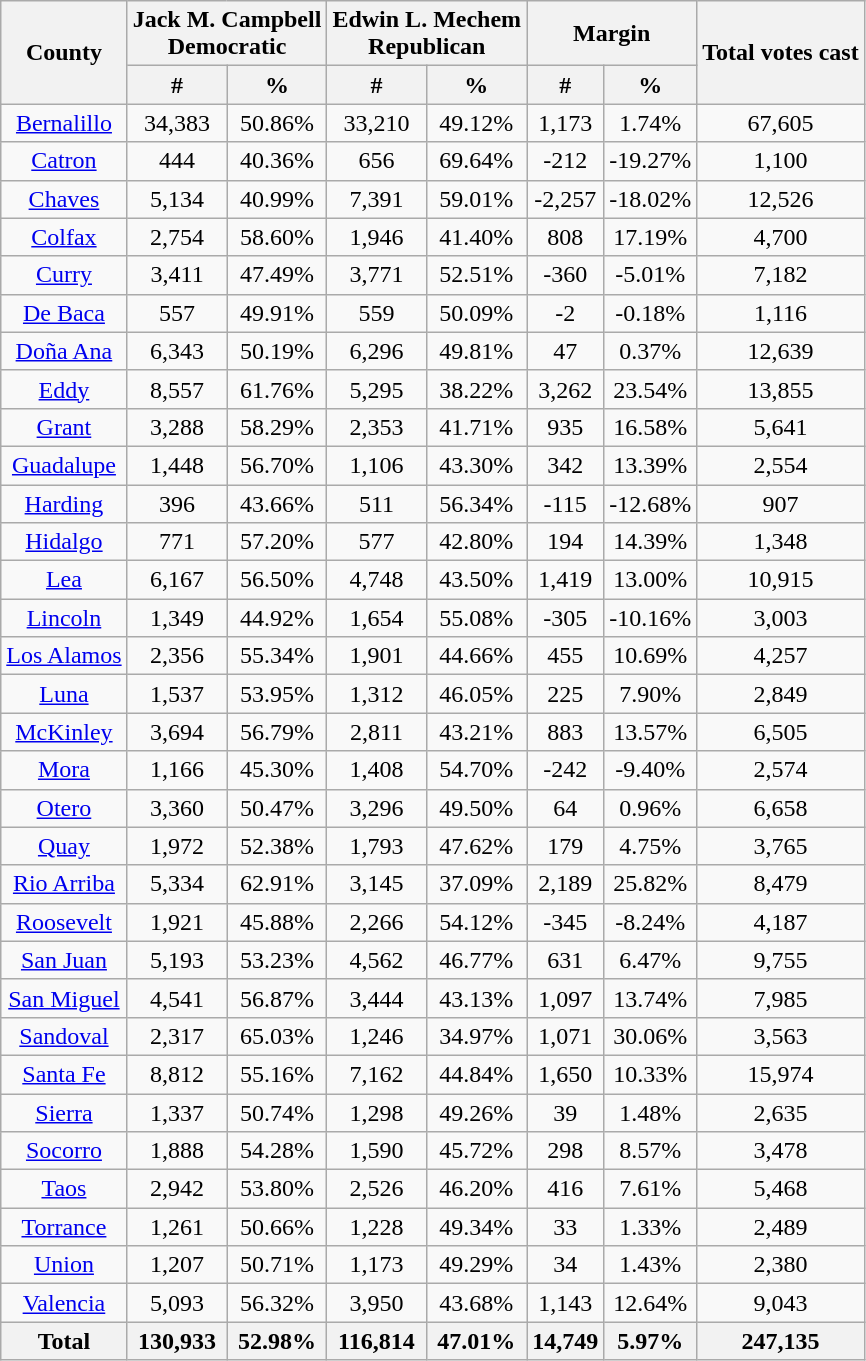<table class="wikitable sortable" style="text-align:center">
<tr>
<th style="text-align:center;" rowspan="2">County</th>
<th style="text-align:center;" colspan="2">Jack M. Campbell<br>Democratic</th>
<th style="text-align:center;" colspan="2">Edwin L. Mechem<br>Republican</th>
<th style="text-align:center;" colspan="2">Margin</th>
<th style="text-align:center;" rowspan="2">Total votes cast</th>
</tr>
<tr>
<th style="text-align:center;" data-sort-type="number">#</th>
<th style="text-align:center;" data-sort-type="number">%</th>
<th style="text-align:center;" data-sort-type="number">#</th>
<th style="text-align:center;" data-sort-type="number">%</th>
<th style="text-align:center;" data-sort-type="number">#</th>
<th style="text-align:center;" data-sort-type="number">%</th>
</tr>
<tr style="text-align:center;">
<td><a href='#'>Bernalillo</a></td>
<td>34,383</td>
<td>50.86%</td>
<td>33,210</td>
<td>49.12%</td>
<td>1,173</td>
<td>1.74%</td>
<td>67,605</td>
</tr>
<tr style="text-align:center;">
<td><a href='#'>Catron</a></td>
<td>444</td>
<td>40.36%</td>
<td>656</td>
<td>69.64%</td>
<td>-212</td>
<td>-19.27%</td>
<td>1,100</td>
</tr>
<tr style="text-align:center;">
<td><a href='#'>Chaves</a></td>
<td>5,134</td>
<td>40.99%</td>
<td>7,391</td>
<td>59.01%</td>
<td>-2,257</td>
<td>-18.02%</td>
<td>12,526</td>
</tr>
<tr style="text-align:center;">
<td><a href='#'>Colfax</a></td>
<td>2,754</td>
<td>58.60%</td>
<td>1,946</td>
<td>41.40%</td>
<td>808</td>
<td>17.19%</td>
<td>4,700</td>
</tr>
<tr style="text-align:center;">
<td><a href='#'>Curry</a></td>
<td>3,411</td>
<td>47.49%</td>
<td>3,771</td>
<td>52.51%</td>
<td>-360</td>
<td>-5.01%</td>
<td>7,182</td>
</tr>
<tr style="text-align:center;">
<td><a href='#'>De Baca</a></td>
<td>557</td>
<td>49.91%</td>
<td>559</td>
<td>50.09%</td>
<td>-2</td>
<td>-0.18%</td>
<td>1,116</td>
</tr>
<tr style="text-align:center;">
<td><a href='#'>Doña Ana</a></td>
<td>6,343</td>
<td>50.19%</td>
<td>6,296</td>
<td>49.81%</td>
<td>47</td>
<td>0.37%</td>
<td>12,639</td>
</tr>
<tr style="text-align:center;">
<td><a href='#'>Eddy</a></td>
<td>8,557</td>
<td>61.76%</td>
<td>5,295</td>
<td>38.22%</td>
<td>3,262</td>
<td>23.54%</td>
<td>13,855</td>
</tr>
<tr style="text-align:center;">
<td><a href='#'>Grant</a></td>
<td>3,288</td>
<td>58.29%</td>
<td>2,353</td>
<td>41.71%</td>
<td>935</td>
<td>16.58%</td>
<td>5,641</td>
</tr>
<tr style="text-align:center;">
<td><a href='#'>Guadalupe</a></td>
<td>1,448</td>
<td>56.70%</td>
<td>1,106</td>
<td>43.30%</td>
<td>342</td>
<td>13.39%</td>
<td>2,554</td>
</tr>
<tr style="text-align:center;">
<td><a href='#'>Harding</a></td>
<td>396</td>
<td>43.66%</td>
<td>511</td>
<td>56.34%</td>
<td>-115</td>
<td>-12.68%</td>
<td>907</td>
</tr>
<tr style="text-align:center;">
<td><a href='#'>Hidalgo</a></td>
<td>771</td>
<td>57.20%</td>
<td>577</td>
<td>42.80%</td>
<td>194</td>
<td>14.39%</td>
<td>1,348</td>
</tr>
<tr style="text-align:center;">
<td><a href='#'>Lea</a></td>
<td>6,167</td>
<td>56.50%</td>
<td>4,748</td>
<td>43.50%</td>
<td>1,419</td>
<td>13.00%</td>
<td>10,915</td>
</tr>
<tr style="text-align:center;">
<td><a href='#'>Lincoln</a></td>
<td>1,349</td>
<td>44.92%</td>
<td>1,654</td>
<td>55.08%</td>
<td>-305</td>
<td>-10.16%</td>
<td>3,003</td>
</tr>
<tr style="text-align:center;">
<td><a href='#'>Los Alamos</a></td>
<td>2,356</td>
<td>55.34%</td>
<td>1,901</td>
<td>44.66%</td>
<td>455</td>
<td>10.69%</td>
<td>4,257</td>
</tr>
<tr style="text-align:center;">
<td><a href='#'>Luna</a></td>
<td>1,537</td>
<td>53.95%</td>
<td>1,312</td>
<td>46.05%</td>
<td>225</td>
<td>7.90%</td>
<td>2,849</td>
</tr>
<tr style="text-align:center;">
<td><a href='#'>McKinley</a></td>
<td>3,694</td>
<td>56.79%</td>
<td>2,811</td>
<td>43.21%</td>
<td>883</td>
<td>13.57%</td>
<td>6,505</td>
</tr>
<tr style="text-align:center;">
<td><a href='#'>Mora</a></td>
<td>1,166</td>
<td>45.30%</td>
<td>1,408</td>
<td>54.70%</td>
<td>-242</td>
<td>-9.40%</td>
<td>2,574</td>
</tr>
<tr style="text-align:center;">
<td><a href='#'>Otero</a></td>
<td>3,360</td>
<td>50.47%</td>
<td>3,296</td>
<td>49.50%</td>
<td>64</td>
<td>0.96%</td>
<td>6,658</td>
</tr>
<tr style="text-align:center;">
<td><a href='#'>Quay</a></td>
<td>1,972</td>
<td>52.38%</td>
<td>1,793</td>
<td>47.62%</td>
<td>179</td>
<td>4.75%</td>
<td>3,765</td>
</tr>
<tr style="text-align:center;">
<td><a href='#'>Rio Arriba</a></td>
<td>5,334</td>
<td>62.91%</td>
<td>3,145</td>
<td>37.09%</td>
<td>2,189</td>
<td>25.82%</td>
<td>8,479</td>
</tr>
<tr style="text-align:center;">
<td><a href='#'>Roosevelt</a></td>
<td>1,921</td>
<td>45.88%</td>
<td>2,266</td>
<td>54.12%</td>
<td>-345</td>
<td>-8.24%</td>
<td>4,187</td>
</tr>
<tr style="text-align:center;">
<td><a href='#'>San Juan</a></td>
<td>5,193</td>
<td>53.23%</td>
<td>4,562</td>
<td>46.77%</td>
<td>631</td>
<td>6.47%</td>
<td>9,755</td>
</tr>
<tr style="text-align:center;">
<td><a href='#'>San Miguel</a></td>
<td>4,541</td>
<td>56.87%</td>
<td>3,444</td>
<td>43.13%</td>
<td>1,097</td>
<td>13.74%</td>
<td>7,985</td>
</tr>
<tr style="text-align:center;">
<td><a href='#'>Sandoval</a></td>
<td>2,317</td>
<td>65.03%</td>
<td>1,246</td>
<td>34.97%</td>
<td>1,071</td>
<td>30.06%</td>
<td>3,563</td>
</tr>
<tr style="text-align:center;">
<td><a href='#'>Santa Fe</a></td>
<td>8,812</td>
<td>55.16%</td>
<td>7,162</td>
<td>44.84%</td>
<td>1,650</td>
<td>10.33%</td>
<td>15,974</td>
</tr>
<tr style="text-align:center;">
<td><a href='#'>Sierra</a></td>
<td>1,337</td>
<td>50.74%</td>
<td>1,298</td>
<td>49.26%</td>
<td>39</td>
<td>1.48%</td>
<td>2,635</td>
</tr>
<tr style="text-align:center;">
<td><a href='#'>Socorro</a></td>
<td>1,888</td>
<td>54.28%</td>
<td>1,590</td>
<td>45.72%</td>
<td>298</td>
<td>8.57%</td>
<td>3,478</td>
</tr>
<tr style="text-align:center;">
<td><a href='#'>Taos</a></td>
<td>2,942</td>
<td>53.80%</td>
<td>2,526</td>
<td>46.20%</td>
<td>416</td>
<td>7.61%</td>
<td>5,468</td>
</tr>
<tr style="text-align:center;">
<td><a href='#'>Torrance</a></td>
<td>1,261</td>
<td>50.66%</td>
<td>1,228</td>
<td>49.34%</td>
<td>33</td>
<td>1.33%</td>
<td>2,489</td>
</tr>
<tr style="text-align:center;">
<td><a href='#'>Union</a></td>
<td>1,207</td>
<td>50.71%</td>
<td>1,173</td>
<td>49.29%</td>
<td>34</td>
<td>1.43%</td>
<td>2,380</td>
</tr>
<tr style="text-align:center;">
<td><a href='#'>Valencia</a></td>
<td>5,093</td>
<td>56.32%</td>
<td>3,950</td>
<td>43.68%</td>
<td>1,143</td>
<td>12.64%</td>
<td>9,043</td>
</tr>
<tr style="text-align:center;">
<th>Total</th>
<th>130,933</th>
<th>52.98%</th>
<th>116,814</th>
<th>47.01%</th>
<th>14,749</th>
<th>5.97%</th>
<th>247,135</th>
</tr>
</table>
